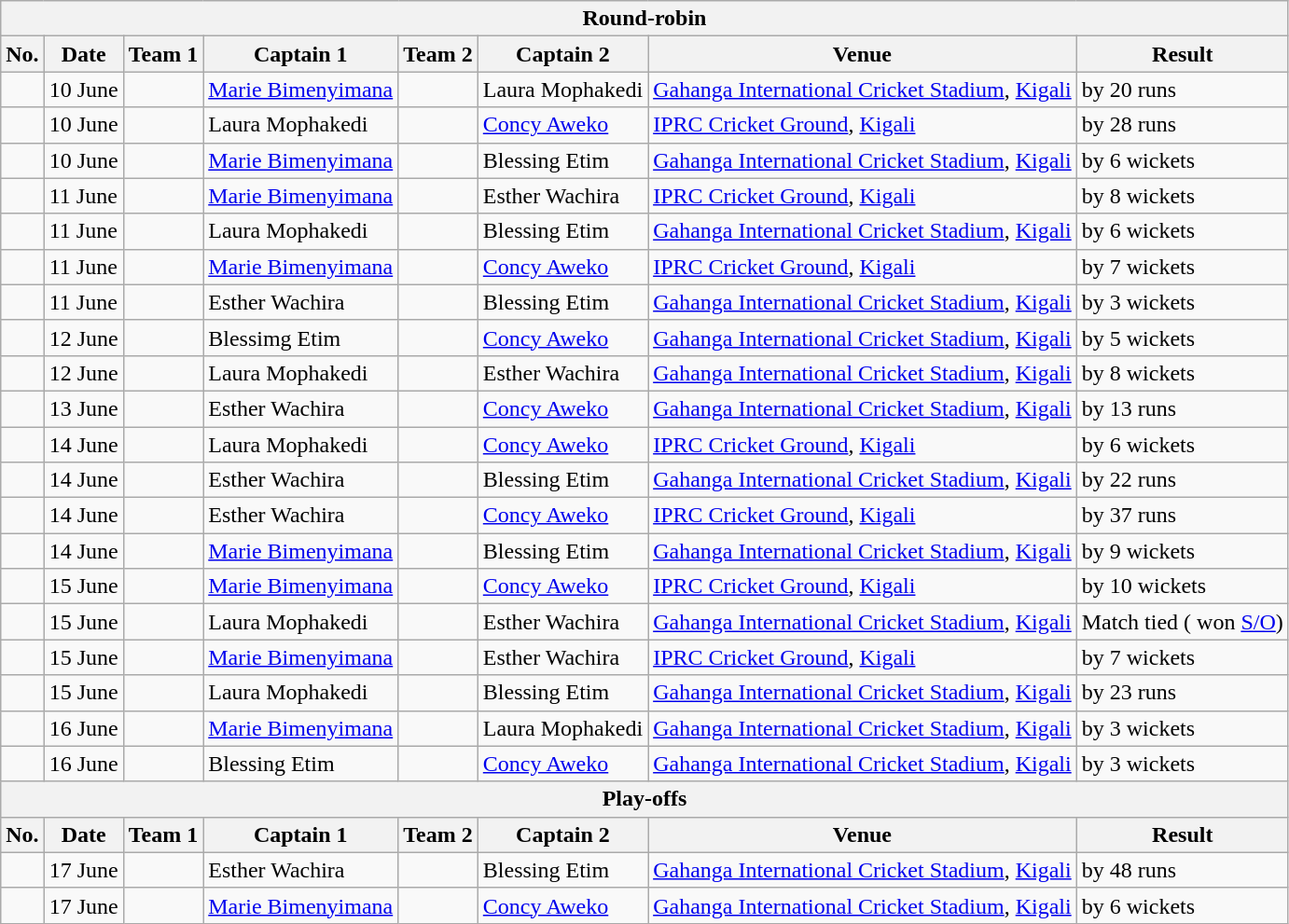<table class="wikitable">
<tr>
<th colspan="9">Round-robin</th>
</tr>
<tr>
<th>No.</th>
<th>Date</th>
<th>Team 1</th>
<th>Captain 1</th>
<th>Team 2</th>
<th>Captain 2</th>
<th>Venue</th>
<th>Result</th>
</tr>
<tr>
<td></td>
<td>10 June</td>
<td></td>
<td><a href='#'>Marie Bimenyimana</a></td>
<td></td>
<td>Laura Mophakedi</td>
<td><a href='#'>Gahanga International Cricket Stadium</a>, <a href='#'>Kigali</a></td>
<td> by 20 runs</td>
</tr>
<tr>
<td></td>
<td>10 June</td>
<td></td>
<td>Laura Mophakedi</td>
<td></td>
<td><a href='#'>Concy Aweko</a></td>
<td><a href='#'>IPRC Cricket Ground</a>, <a href='#'>Kigali</a></td>
<td> by 28 runs</td>
</tr>
<tr>
<td></td>
<td>10 June</td>
<td></td>
<td><a href='#'>Marie Bimenyimana</a></td>
<td></td>
<td>Blessing Etim</td>
<td><a href='#'>Gahanga International Cricket Stadium</a>, <a href='#'>Kigali</a></td>
<td> by 6 wickets</td>
</tr>
<tr>
<td></td>
<td>11 June</td>
<td></td>
<td><a href='#'>Marie Bimenyimana</a></td>
<td></td>
<td>Esther Wachira</td>
<td><a href='#'>IPRC Cricket Ground</a>, <a href='#'>Kigali</a></td>
<td> by 8 wickets</td>
</tr>
<tr>
<td></td>
<td>11 June</td>
<td></td>
<td>Laura Mophakedi</td>
<td></td>
<td>Blessing Etim</td>
<td><a href='#'>Gahanga International Cricket Stadium</a>, <a href='#'>Kigali</a></td>
<td> by 6 wickets</td>
</tr>
<tr>
<td></td>
<td>11 June</td>
<td></td>
<td><a href='#'>Marie Bimenyimana</a></td>
<td></td>
<td><a href='#'>Concy Aweko</a></td>
<td><a href='#'>IPRC Cricket Ground</a>, <a href='#'>Kigali</a></td>
<td> by 7 wickets</td>
</tr>
<tr>
<td></td>
<td>11 June</td>
<td></td>
<td>Esther Wachira</td>
<td></td>
<td>Blessing Etim</td>
<td><a href='#'>Gahanga International Cricket Stadium</a>, <a href='#'>Kigali</a></td>
<td> by 3 wickets</td>
</tr>
<tr>
<td></td>
<td>12 June</td>
<td></td>
<td>Blessimg Etim</td>
<td></td>
<td><a href='#'>Concy Aweko</a></td>
<td><a href='#'>Gahanga International Cricket Stadium</a>, <a href='#'>Kigali</a></td>
<td> by 5 wickets</td>
</tr>
<tr>
<td></td>
<td>12 June</td>
<td></td>
<td>Laura Mophakedi</td>
<td></td>
<td>Esther Wachira</td>
<td><a href='#'>Gahanga International Cricket Stadium</a>, <a href='#'>Kigali</a></td>
<td> by 8 wickets</td>
</tr>
<tr>
<td></td>
<td>13 June</td>
<td></td>
<td>Esther Wachira</td>
<td></td>
<td><a href='#'>Concy Aweko</a></td>
<td><a href='#'>Gahanga International Cricket Stadium</a>, <a href='#'>Kigali</a></td>
<td> by 13 runs</td>
</tr>
<tr>
<td></td>
<td>14 June</td>
<td></td>
<td>Laura Mophakedi</td>
<td></td>
<td><a href='#'>Concy Aweko</a></td>
<td><a href='#'>IPRC Cricket Ground</a>, <a href='#'>Kigali</a></td>
<td> by 6 wickets</td>
</tr>
<tr>
<td></td>
<td>14 June</td>
<td></td>
<td>Esther Wachira</td>
<td></td>
<td>Blessing Etim</td>
<td><a href='#'>Gahanga International Cricket Stadium</a>, <a href='#'>Kigali</a></td>
<td> by 22 runs</td>
</tr>
<tr>
<td></td>
<td>14 June</td>
<td></td>
<td>Esther Wachira</td>
<td></td>
<td><a href='#'>Concy Aweko</a></td>
<td><a href='#'>IPRC Cricket Ground</a>, <a href='#'>Kigali</a></td>
<td> by 37 runs</td>
</tr>
<tr>
<td></td>
<td>14 June</td>
<td></td>
<td><a href='#'>Marie Bimenyimana</a></td>
<td></td>
<td>Blessing Etim</td>
<td><a href='#'>Gahanga International Cricket Stadium</a>, <a href='#'>Kigali</a></td>
<td> by 9 wickets</td>
</tr>
<tr>
<td></td>
<td>15 June</td>
<td></td>
<td><a href='#'>Marie Bimenyimana</a></td>
<td></td>
<td><a href='#'>Concy Aweko</a></td>
<td><a href='#'>IPRC Cricket Ground</a>, <a href='#'>Kigali</a></td>
<td> by 10 wickets</td>
</tr>
<tr>
<td></td>
<td>15 June</td>
<td></td>
<td>Laura Mophakedi</td>
<td></td>
<td>Esther Wachira</td>
<td><a href='#'>Gahanga International Cricket Stadium</a>, <a href='#'>Kigali</a></td>
<td>Match tied ( won <a href='#'>S/O</a>)</td>
</tr>
<tr>
<td></td>
<td>15 June</td>
<td></td>
<td><a href='#'>Marie Bimenyimana</a></td>
<td></td>
<td>Esther Wachira</td>
<td><a href='#'>IPRC Cricket Ground</a>, <a href='#'>Kigali</a></td>
<td> by 7 wickets</td>
</tr>
<tr>
<td></td>
<td>15 June</td>
<td></td>
<td>Laura Mophakedi</td>
<td></td>
<td>Blessing Etim</td>
<td><a href='#'>Gahanga International Cricket Stadium</a>, <a href='#'>Kigali</a></td>
<td> by 23 runs</td>
</tr>
<tr>
<td></td>
<td>16 June</td>
<td></td>
<td><a href='#'>Marie Bimenyimana</a></td>
<td></td>
<td>Laura Mophakedi</td>
<td><a href='#'>Gahanga International Cricket Stadium</a>, <a href='#'>Kigali</a></td>
<td> by 3 wickets</td>
</tr>
<tr>
<td></td>
<td>16 June</td>
<td></td>
<td>Blessing Etim</td>
<td></td>
<td><a href='#'>Concy Aweko</a></td>
<td><a href='#'>Gahanga International Cricket Stadium</a>, <a href='#'>Kigali</a></td>
<td> by 3 wickets</td>
</tr>
<tr>
<th colspan="9">Play-offs</th>
</tr>
<tr>
<th>No.</th>
<th>Date</th>
<th>Team 1</th>
<th>Captain 1</th>
<th>Team 2</th>
<th>Captain 2</th>
<th>Venue</th>
<th>Result</th>
</tr>
<tr>
<td></td>
<td>17 June</td>
<td></td>
<td>Esther Wachira</td>
<td></td>
<td>Blessing Etim</td>
<td><a href='#'>Gahanga International Cricket Stadium</a>, <a href='#'>Kigali</a></td>
<td> by 48 runs</td>
</tr>
<tr>
<td></td>
<td>17 June</td>
<td></td>
<td><a href='#'>Marie Bimenyimana</a></td>
<td></td>
<td><a href='#'>Concy Aweko</a></td>
<td><a href='#'>Gahanga International Cricket Stadium</a>, <a href='#'>Kigali</a></td>
<td> by 6 wickets</td>
</tr>
</table>
